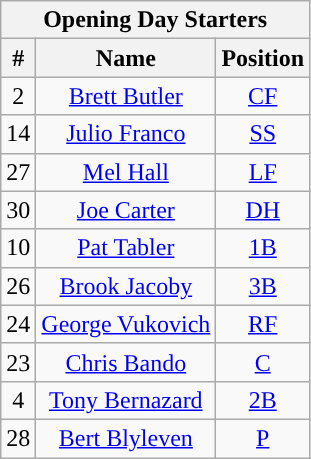<table class="wikitable" style="text-align:center">
<tr>
<th colspan="3">Opening Day Starters</th>
</tr>
<tr>
<th>#</th>
<th>Name</th>
<th>Position</th>
</tr>
<tr>
<td>2</td>
<td><a href='#'>Brett Butler</a></td>
<td><a href='#'>CF</a></td>
</tr>
<tr>
<td>14</td>
<td><a href='#'>Julio Franco</a></td>
<td><a href='#'>SS</a></td>
</tr>
<tr>
<td>27</td>
<td><a href='#'>Mel Hall</a></td>
<td><a href='#'>LF</a></td>
</tr>
<tr>
<td>30</td>
<td><a href='#'>Joe Carter</a></td>
<td><a href='#'>DH</a></td>
</tr>
<tr>
<td>10</td>
<td><a href='#'>Pat Tabler</a></td>
<td><a href='#'>1B</a></td>
</tr>
<tr>
<td>26</td>
<td><a href='#'>Brook Jacoby</a></td>
<td><a href='#'>3B</a></td>
</tr>
<tr>
<td>24</td>
<td><a href='#'>George Vukovich</a></td>
<td><a href='#'>RF</a></td>
</tr>
<tr>
<td>23</td>
<td><a href='#'>Chris Bando</a></td>
<td><a href='#'>C</a></td>
</tr>
<tr>
<td>4</td>
<td><a href='#'>Tony Bernazard</a></td>
<td><a href='#'>2B</a></td>
</tr>
<tr>
<td>28</td>
<td><a href='#'>Bert Blyleven</a></td>
<td><a href='#'>P</a></td>
</tr>
</table>
